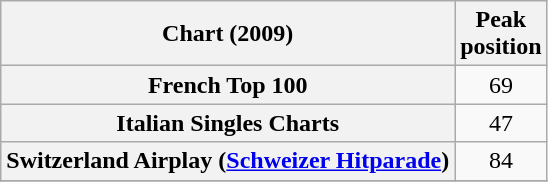<table class="wikitable sortable plainrowheaders" style="text-align:center">
<tr>
<th>Chart (2009)</th>
<th>Peak<br>position</th>
</tr>
<tr>
<th scope="row">French Top 100</th>
<td align="center">69</td>
</tr>
<tr>
<th scope="row">Italian Singles Charts</th>
<td align="center">47</td>
</tr>
<tr>
<th scope="row">Switzerland Airplay (<a href='#'>Schweizer Hitparade</a>)</th>
<td>84</td>
</tr>
<tr>
</tr>
</table>
